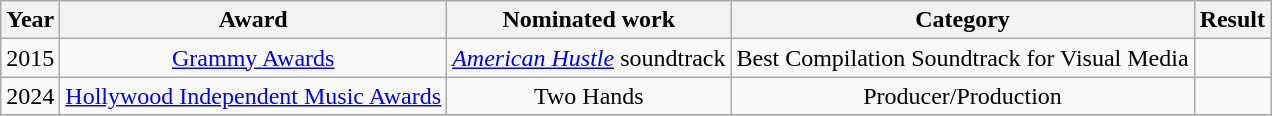<table class="wikitable plainrowheaders" style="text-align:center;">
<tr>
<th>Year</th>
<th>Award</th>
<th>Nominated work</th>
<th>Category</th>
<th>Result</th>
</tr>
<tr>
<td rowspan="1">2015</td>
<td rowspan="1"><a href='#'>Grammy Awards</a></td>
<td><em><a href='#'>American Hustle</a></em> soundtrack</td>
<td>Best Compilation Soundtrack for Visual Media</td>
<td></td>
</tr>
<tr>
<td>2024</td>
<td><a href='#'>Hollywood Independent Music Awards</a></td>
<td>Two Hands</td>
<td>Producer/Production</td>
<td></td>
</tr>
<tr>
</tr>
</table>
